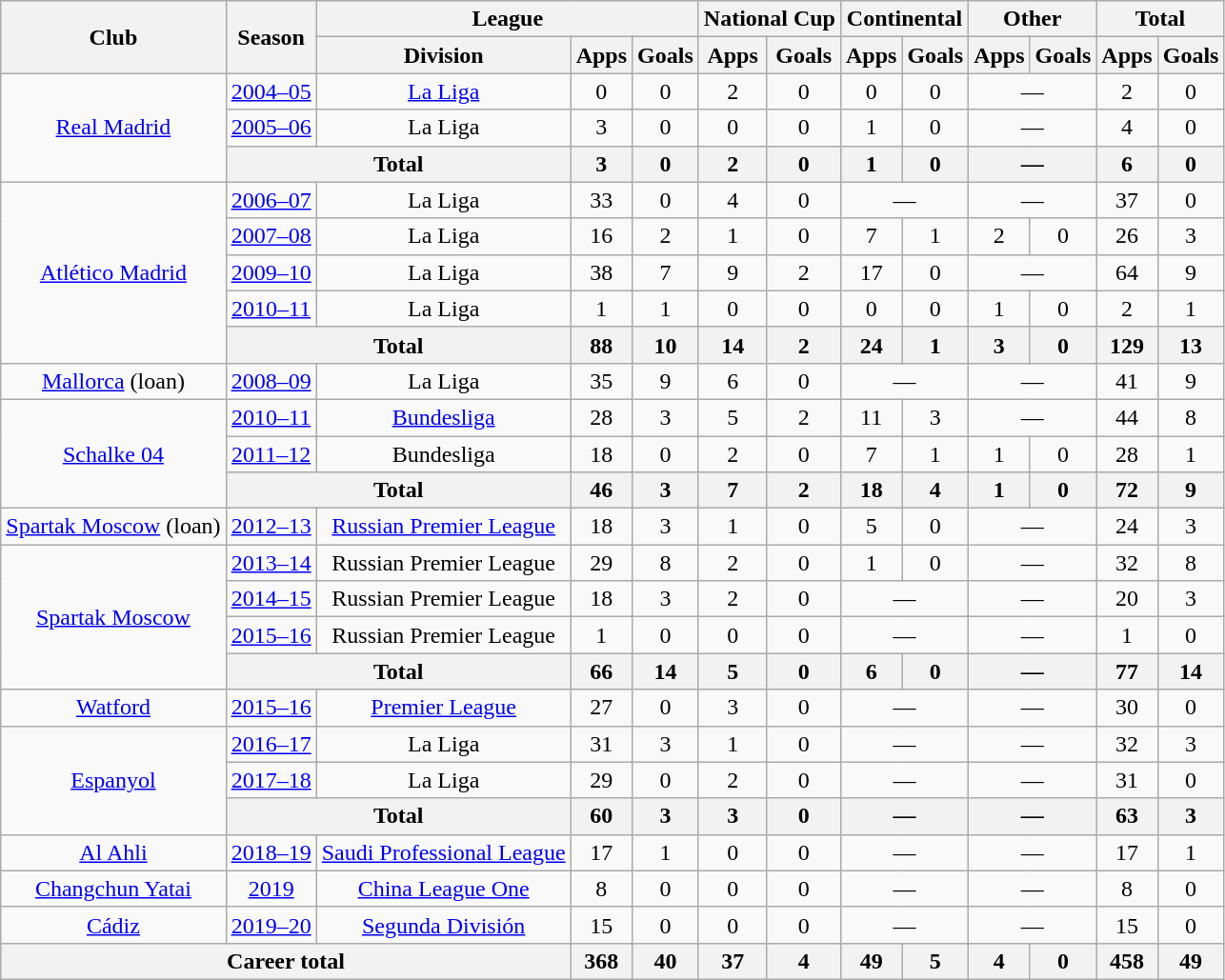<table class="wikitable" style="text-align: center;">
<tr>
<th rowspan="2">Club</th>
<th rowspan="2">Season</th>
<th colspan="3">League</th>
<th colspan="2">National Cup</th>
<th colspan="2">Continental</th>
<th colspan="2">Other</th>
<th colspan="2">Total</th>
</tr>
<tr>
<th>Division</th>
<th>Apps</th>
<th>Goals</th>
<th>Apps</th>
<th>Goals</th>
<th>Apps</th>
<th>Goals</th>
<th>Apps</th>
<th>Goals</th>
<th>Apps</th>
<th>Goals</th>
</tr>
<tr>
<td rowspan="3"><a href='#'>Real Madrid</a></td>
<td><a href='#'>2004–05</a></td>
<td><a href='#'>La Liga</a></td>
<td>0</td>
<td>0</td>
<td>2</td>
<td>0</td>
<td>0</td>
<td>0</td>
<td colspan="2">—</td>
<td>2</td>
<td>0</td>
</tr>
<tr>
<td><a href='#'>2005–06</a></td>
<td>La Liga</td>
<td>3</td>
<td>0</td>
<td>0</td>
<td>0</td>
<td>1</td>
<td>0</td>
<td colspan="2">—</td>
<td>4</td>
<td>0</td>
</tr>
<tr>
<th colspan="2">Total</th>
<th>3</th>
<th>0</th>
<th>2</th>
<th>0</th>
<th>1</th>
<th>0</th>
<th colspan="2">—</th>
<th>6</th>
<th>0</th>
</tr>
<tr>
<td rowspan="5"><a href='#'>Atlético Madrid</a></td>
<td><a href='#'>2006–07</a></td>
<td>La Liga</td>
<td>33</td>
<td>0</td>
<td>4</td>
<td>0</td>
<td colspan="2">—</td>
<td colspan="2">—</td>
<td>37</td>
<td>0</td>
</tr>
<tr>
<td><a href='#'>2007–08</a></td>
<td>La Liga</td>
<td>16</td>
<td>2</td>
<td>1</td>
<td>0</td>
<td>7</td>
<td>1</td>
<td>2</td>
<td>0</td>
<td>26</td>
<td>3</td>
</tr>
<tr>
<td><a href='#'>2009–10</a></td>
<td>La Liga</td>
<td>38</td>
<td>7</td>
<td>9</td>
<td>2</td>
<td>17</td>
<td>0</td>
<td colspan="2">—</td>
<td>64</td>
<td>9</td>
</tr>
<tr>
<td><a href='#'>2010–11</a></td>
<td>La Liga</td>
<td>1</td>
<td>1</td>
<td>0</td>
<td>0</td>
<td>0</td>
<td>0</td>
<td>1</td>
<td>0</td>
<td>2</td>
<td>1</td>
</tr>
<tr>
<th colspan="2">Total</th>
<th>88</th>
<th>10</th>
<th>14</th>
<th>2</th>
<th>24</th>
<th>1</th>
<th>3</th>
<th>0</th>
<th>129</th>
<th>13</th>
</tr>
<tr>
<td rowspan="1"><a href='#'>Mallorca</a> (loan)</td>
<td><a href='#'>2008–09</a></td>
<td>La Liga</td>
<td>35</td>
<td>9</td>
<td>6</td>
<td>0</td>
<td colspan="2">—</td>
<td colspan="2">—</td>
<td>41</td>
<td>9</td>
</tr>
<tr>
<td rowspan="3"><a href='#'>Schalke 04</a></td>
<td><a href='#'>2010–11</a></td>
<td><a href='#'>Bundesliga</a></td>
<td>28</td>
<td>3</td>
<td>5</td>
<td>2</td>
<td>11</td>
<td>3</td>
<td colspan="2">—</td>
<td>44</td>
<td>8</td>
</tr>
<tr>
<td><a href='#'>2011–12</a></td>
<td>Bundesliga</td>
<td>18</td>
<td>0</td>
<td>2</td>
<td>0</td>
<td>7</td>
<td>1</td>
<td>1</td>
<td>0</td>
<td>28</td>
<td>1</td>
</tr>
<tr>
<th colspan="2">Total</th>
<th>46</th>
<th>3</th>
<th>7</th>
<th>2</th>
<th>18</th>
<th>4</th>
<th>1</th>
<th>0</th>
<th>72</th>
<th>9</th>
</tr>
<tr>
<td rowspan="1"><a href='#'>Spartak Moscow</a> (loan)</td>
<td><a href='#'>2012–13</a></td>
<td><a href='#'>Russian Premier League</a></td>
<td>18</td>
<td>3</td>
<td>1</td>
<td>0</td>
<td>5</td>
<td>0</td>
<td colspan="2">—</td>
<td>24</td>
<td>3</td>
</tr>
<tr>
<td rowspan="4"><a href='#'>Spartak Moscow</a></td>
<td><a href='#'>2013–14</a></td>
<td>Russian Premier League</td>
<td>29</td>
<td>8</td>
<td>2</td>
<td>0</td>
<td>1</td>
<td>0</td>
<td colspan="2">—</td>
<td>32</td>
<td>8</td>
</tr>
<tr>
<td><a href='#'>2014–15</a></td>
<td>Russian Premier League</td>
<td>18</td>
<td>3</td>
<td>2</td>
<td>0</td>
<td colspan="2">—</td>
<td colspan="2">—</td>
<td>20</td>
<td>3</td>
</tr>
<tr>
<td><a href='#'>2015–16</a></td>
<td>Russian Premier League</td>
<td>1</td>
<td>0</td>
<td>0</td>
<td>0</td>
<td colspan="2">—</td>
<td colspan="2">—</td>
<td>1</td>
<td>0</td>
</tr>
<tr>
<th colspan="2">Total</th>
<th>66</th>
<th>14</th>
<th>5</th>
<th>0</th>
<th>6</th>
<th>0</th>
<th colspan="2">—</th>
<th>77</th>
<th>14</th>
</tr>
<tr>
<td><a href='#'>Watford</a></td>
<td><a href='#'>2015–16</a></td>
<td><a href='#'>Premier League</a></td>
<td>27</td>
<td>0</td>
<td>3</td>
<td>0</td>
<td colspan="2">—</td>
<td colspan="2">—</td>
<td>30</td>
<td>0</td>
</tr>
<tr>
<td rowspan="3"><a href='#'>Espanyol</a></td>
<td><a href='#'>2016–17</a></td>
<td>La Liga</td>
<td>31</td>
<td>3</td>
<td>1</td>
<td>0</td>
<td colspan="2">—</td>
<td colspan="2">—</td>
<td>32</td>
<td>3</td>
</tr>
<tr>
<td><a href='#'>2017–18</a></td>
<td>La Liga</td>
<td>29</td>
<td>0</td>
<td>2</td>
<td>0</td>
<td colspan="2">—</td>
<td colspan="2">—</td>
<td>31</td>
<td>0</td>
</tr>
<tr>
<th colspan="2">Total</th>
<th>60</th>
<th>3</th>
<th>3</th>
<th>0</th>
<th colspan="2">—</th>
<th colspan="2">—</th>
<th>63</th>
<th>3</th>
</tr>
<tr>
<td><a href='#'>Al Ahli</a></td>
<td><a href='#'>2018–19</a></td>
<td><a href='#'>Saudi Professional League</a></td>
<td>17</td>
<td>1</td>
<td>0</td>
<td>0</td>
<td colspan="2">—</td>
<td colspan="2">—</td>
<td>17</td>
<td>1</td>
</tr>
<tr>
<td><a href='#'>Changchun Yatai</a></td>
<td><a href='#'>2019</a></td>
<td><a href='#'>China League One</a></td>
<td>8</td>
<td>0</td>
<td>0</td>
<td>0</td>
<td colspan="2">—</td>
<td colspan="2">—</td>
<td>8</td>
<td>0</td>
</tr>
<tr>
<td><a href='#'>Cádiz</a></td>
<td><a href='#'>2019–20</a></td>
<td><a href='#'>Segunda División</a></td>
<td>15</td>
<td>0</td>
<td>0</td>
<td>0</td>
<td colspan="2">—</td>
<td colspan="2">—</td>
<td>15</td>
<td>0</td>
</tr>
<tr>
<th colspan="3">Career total</th>
<th>368</th>
<th>40</th>
<th>37</th>
<th>4</th>
<th>49</th>
<th>5</th>
<th>4</th>
<th>0</th>
<th>458</th>
<th>49</th>
</tr>
</table>
